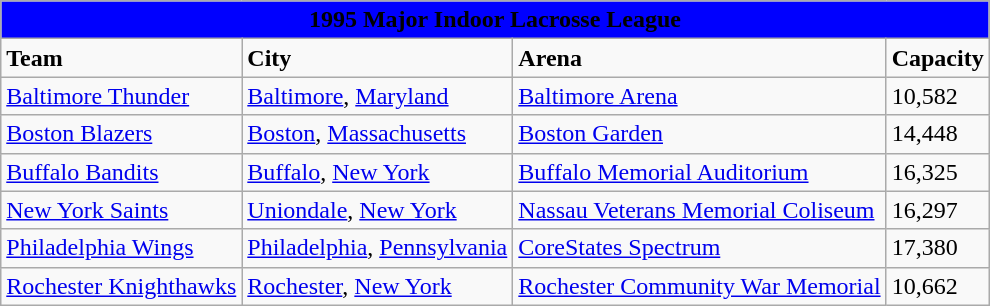<table class="wikitable" style="width:auto">
<tr>
<td bgcolor="#0000FF" align="center" colspan="6"><strong><span>1995 Major Indoor Lacrosse League</span></strong></td>
</tr>
<tr>
<td><strong>Team</strong></td>
<td><strong>City</strong></td>
<td><strong>Arena</strong></td>
<td><strong>Capacity</strong></td>
</tr>
<tr>
<td><a href='#'>Baltimore Thunder</a></td>
<td><a href='#'>Baltimore</a>, <a href='#'>Maryland</a></td>
<td><a href='#'>Baltimore Arena</a></td>
<td>10,582</td>
</tr>
<tr>
<td><a href='#'>Boston Blazers</a></td>
<td><a href='#'>Boston</a>, <a href='#'>Massachusetts</a></td>
<td><a href='#'>Boston Garden</a></td>
<td>14,448</td>
</tr>
<tr>
<td><a href='#'>Buffalo Bandits</a></td>
<td><a href='#'>Buffalo</a>, <a href='#'>New York</a></td>
<td><a href='#'>Buffalo Memorial Auditorium</a></td>
<td>16,325</td>
</tr>
<tr>
<td><a href='#'>New York Saints</a></td>
<td><a href='#'>Uniondale</a>, <a href='#'>New York</a></td>
<td><a href='#'>Nassau Veterans Memorial Coliseum</a></td>
<td>16,297</td>
</tr>
<tr>
<td><a href='#'>Philadelphia Wings</a></td>
<td><a href='#'>Philadelphia</a>, <a href='#'>Pennsylvania</a></td>
<td><a href='#'>CoreStates Spectrum</a></td>
<td>17,380</td>
</tr>
<tr>
<td><a href='#'>Rochester Knighthawks</a></td>
<td><a href='#'>Rochester</a>, <a href='#'>New York</a></td>
<td><a href='#'>Rochester Community War Memorial</a></td>
<td>10,662</td>
</tr>
</table>
